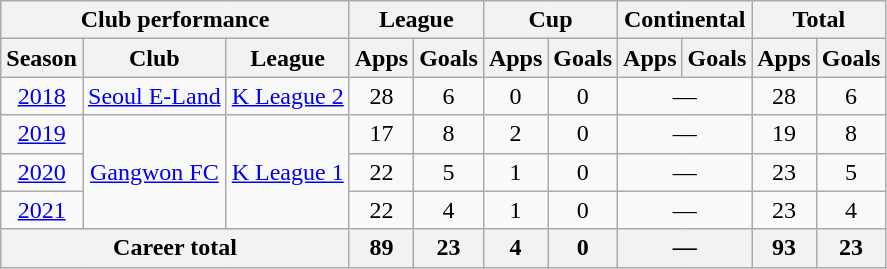<table class="wikitable" style="text-align:center">
<tr>
<th colspan=3>Club performance</th>
<th colspan=2>League</th>
<th colspan=2>Cup</th>
<th colspan=2>Continental</th>
<th colspan=2>Total</th>
</tr>
<tr>
<th>Season</th>
<th>Club</th>
<th>League</th>
<th>Apps</th>
<th>Goals</th>
<th>Apps</th>
<th>Goals</th>
<th>Apps</th>
<th>Goals</th>
<th>Apps</th>
<th>Goals</th>
</tr>
<tr>
<td><a href='#'>2018</a></td>
<td rowspan="1"><a href='#'>Seoul E-Land</a></td>
<td rowspan="1"><a href='#'>K League 2</a></td>
<td>28</td>
<td>6</td>
<td>0</td>
<td>0</td>
<td colspan=2>—</td>
<td>28</td>
<td>6</td>
</tr>
<tr>
<td><a href='#'>2019</a></td>
<td rowspan="3"><a href='#'>Gangwon FC</a></td>
<td rowspan="3"><a href='#'>K League 1</a></td>
<td>17</td>
<td>8</td>
<td>2</td>
<td>0</td>
<td colspan=2>—</td>
<td>19</td>
<td>8</td>
</tr>
<tr>
<td><a href='#'>2020</a></td>
<td>22</td>
<td>5</td>
<td>1</td>
<td>0</td>
<td colspan=2>—</td>
<td>23</td>
<td>5</td>
</tr>
<tr>
<td><a href='#'>2021</a></td>
<td>22</td>
<td>4</td>
<td>1</td>
<td>0</td>
<td colspan=2>—</td>
<td>23</td>
<td>4</td>
</tr>
<tr>
<th colspan=3>Career total</th>
<th>89</th>
<th>23</th>
<th>4</th>
<th>0</th>
<th colspan=2>—</th>
<th>93</th>
<th>23</th>
</tr>
</table>
